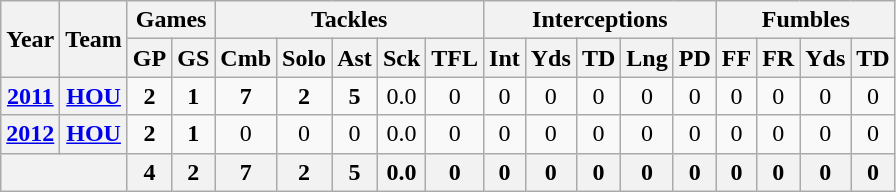<table class="wikitable" style="text-align:center">
<tr>
<th rowspan="2">Year</th>
<th rowspan="2">Team</th>
<th colspan="2">Games</th>
<th colspan="5">Tackles</th>
<th colspan="5">Interceptions</th>
<th colspan="4">Fumbles</th>
</tr>
<tr>
<th>GP</th>
<th>GS</th>
<th>Cmb</th>
<th>Solo</th>
<th>Ast</th>
<th>Sck</th>
<th>TFL</th>
<th>Int</th>
<th>Yds</th>
<th>TD</th>
<th>Lng</th>
<th>PD</th>
<th>FF</th>
<th>FR</th>
<th>Yds</th>
<th>TD</th>
</tr>
<tr>
<th><a href='#'>2011</a></th>
<th><a href='#'>HOU</a></th>
<td><strong>2</strong></td>
<td><strong>1</strong></td>
<td><strong>7</strong></td>
<td><strong>2</strong></td>
<td><strong>5</strong></td>
<td>0.0</td>
<td>0</td>
<td>0</td>
<td>0</td>
<td>0</td>
<td>0</td>
<td>0</td>
<td>0</td>
<td>0</td>
<td>0</td>
<td>0</td>
</tr>
<tr>
<th><a href='#'>2012</a></th>
<th><a href='#'>HOU</a></th>
<td><strong>2</strong></td>
<td><strong>1</strong></td>
<td>0</td>
<td>0</td>
<td>0</td>
<td>0.0</td>
<td>0</td>
<td>0</td>
<td>0</td>
<td>0</td>
<td>0</td>
<td>0</td>
<td>0</td>
<td>0</td>
<td>0</td>
<td>0</td>
</tr>
<tr>
<th colspan="2"></th>
<th>4</th>
<th>2</th>
<th>7</th>
<th>2</th>
<th>5</th>
<th>0.0</th>
<th>0</th>
<th>0</th>
<th>0</th>
<th>0</th>
<th>0</th>
<th>0</th>
<th>0</th>
<th>0</th>
<th>0</th>
<th>0</th>
</tr>
</table>
